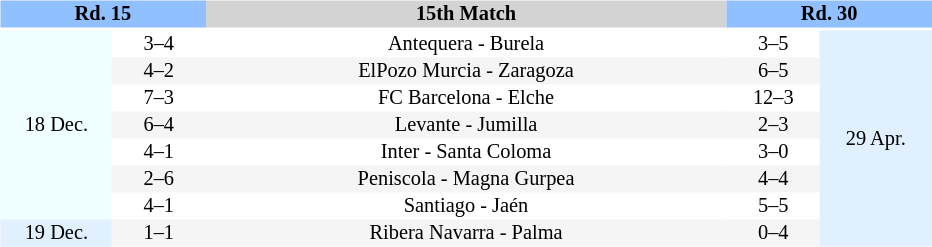<table width=100%>
<tr>
<td width=33% valign="top"><br><table border=0 cellspacing=0 cellpadding=1 style="font-size: 85%; text-align: center;" width=99%>
<tr>
<td colspan=2 bgcolor=#90C0FF style="text-align:center;"><span><strong>Rd. 15</strong></span></td>
<td bgcolor=#D3D3D3><strong>15th Match</strong></td>
<td colspan=2 bgcolor=#90C0FF style="text-align:center;"><span><strong>Rd. 30 </strong></span></td>
</tr>
<tr align=center>
<th width=12%></th>
<th width=10%></th>
<th width=56%></th>
<th width=10%></th>
<th width=12%></th>
</tr>
<tr>
<td bgcolor=#F0FFFF rowspan=7>18 Dec.</td>
<td>3–4</td>
<td>Antequera - Burela</td>
<td>3–5</td>
<td rowspan=8 bgcolor=#E0F0FF>29 Apr.</td>
</tr>
<tr align=center bgcolor=#F5F5F5>
<td>4–2</td>
<td>ElPozo Murcia - Zaragoza</td>
<td>6–5</td>
</tr>
<tr align=center bgcolor=#FFFFFF>
<td>7–3</td>
<td>FC Barcelona - Elche</td>
<td>12–3</td>
</tr>
<tr align=center bgcolor=#F5F5F5>
<td>6–4</td>
<td>Levante - Jumilla</td>
<td>2–3</td>
</tr>
<tr align=center bgcolor=#FFFFFF>
<td>4–1</td>
<td>Inter - Santa Coloma</td>
<td>3–0</td>
</tr>
<tr align=center bgcolor=#F5F5F5>
<td>2–6</td>
<td>Peniscola - Magna Gurpea</td>
<td>4–4</td>
</tr>
<tr align=center bgcolor=#FFFFFF>
<td>4–1</td>
<td>Santiago - Jaén</td>
<td>5–5</td>
</tr>
<tr align=center bgcolor=#F5F5F5>
<td bgcolor=#E0F0FF rowspan=1>19 Dec.</td>
<td>1–1</td>
<td>Ribera Navarra - Palma</td>
<td>0–4</td>
</tr>
</table>
</td>
<td width=33% valign="top"></td>
</tr>
</table>
